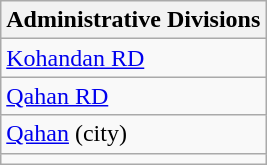<table class="wikitable">
<tr>
<th>Administrative Divisions</th>
</tr>
<tr>
<td><a href='#'>Kohandan RD</a></td>
</tr>
<tr>
<td><a href='#'>Qahan RD</a></td>
</tr>
<tr>
<td><a href='#'>Qahan</a> (city)</td>
</tr>
<tr>
<td colspan=1></td>
</tr>
</table>
